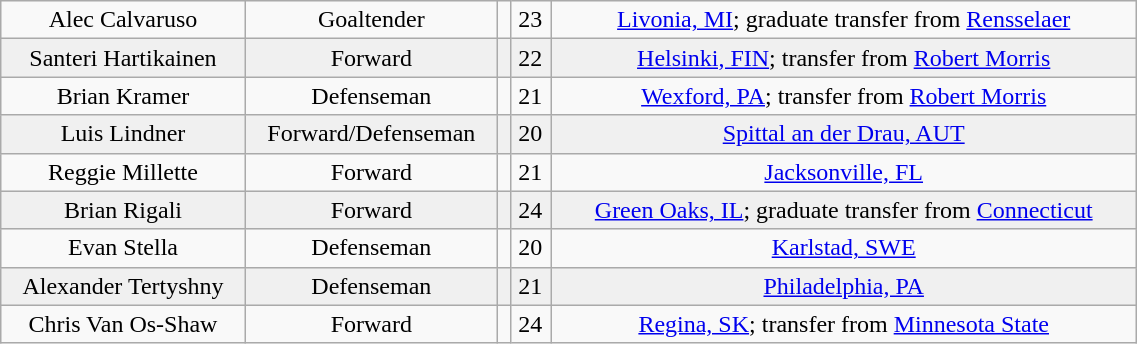<table class="wikitable" width="60%">
<tr align="center" bgcolor="">
<td>Alec Calvaruso</td>
<td>Goaltender</td>
<td></td>
<td>23</td>
<td><a href='#'>Livonia, MI</a>; graduate transfer from <a href='#'>Rensselaer</a></td>
</tr>
<tr align="center" bgcolor="f0f0f0">
<td>Santeri Hartikainen</td>
<td>Forward</td>
<td></td>
<td>22</td>
<td><a href='#'>Helsinki, FIN</a>; transfer from <a href='#'>Robert Morris</a></td>
</tr>
<tr align="center" bgcolor="">
<td>Brian Kramer</td>
<td>Defenseman</td>
<td></td>
<td>21</td>
<td><a href='#'>Wexford, PA</a>; transfer from <a href='#'>Robert Morris</a></td>
</tr>
<tr align="center" bgcolor="f0f0f0">
<td>Luis Lindner</td>
<td>Forward/Defenseman</td>
<td></td>
<td>20</td>
<td><a href='#'>Spittal an der Drau, AUT</a></td>
</tr>
<tr align="center" bgcolor="">
<td>Reggie Millette</td>
<td>Forward</td>
<td></td>
<td>21</td>
<td><a href='#'>Jacksonville, FL</a></td>
</tr>
<tr align="center" bgcolor="f0f0f0">
<td>Brian Rigali</td>
<td>Forward</td>
<td></td>
<td>24</td>
<td><a href='#'>Green Oaks, IL</a>; graduate transfer from <a href='#'>Connecticut</a></td>
</tr>
<tr align="center" bgcolor="">
<td>Evan Stella</td>
<td>Defenseman</td>
<td></td>
<td>20</td>
<td><a href='#'>Karlstad, SWE</a></td>
</tr>
<tr align="center" bgcolor="f0f0f0">
<td>Alexander Tertyshny</td>
<td>Defenseman</td>
<td></td>
<td>21</td>
<td><a href='#'>Philadelphia, PA</a></td>
</tr>
<tr align="center" bgcolor="">
<td>Chris Van Os-Shaw</td>
<td>Forward</td>
<td></td>
<td>24</td>
<td><a href='#'>Regina, SK</a>; transfer from <a href='#'>Minnesota State</a></td>
</tr>
</table>
